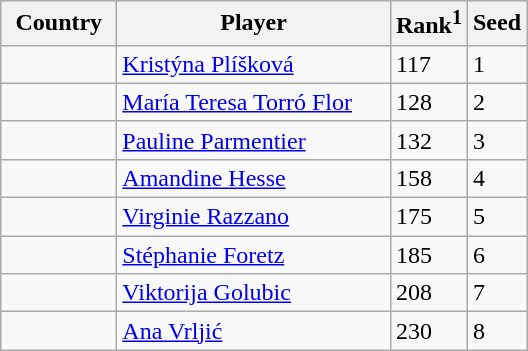<table class="sortable wikitable">
<tr>
<th width="70">Country</th>
<th width="175">Player</th>
<th>Rank<sup>1</sup></th>
<th>Seed</th>
</tr>
<tr>
<td></td>
<td><a href='#'>Kristýna Plíšková</a></td>
<td>117</td>
<td>1</td>
</tr>
<tr>
<td></td>
<td><a href='#'>María Teresa Torró Flor</a></td>
<td>128</td>
<td>2</td>
</tr>
<tr>
<td></td>
<td><a href='#'>Pauline Parmentier</a></td>
<td>132</td>
<td>3</td>
</tr>
<tr>
<td></td>
<td><a href='#'>Amandine Hesse</a></td>
<td>158</td>
<td>4</td>
</tr>
<tr>
<td></td>
<td><a href='#'>Virginie Razzano</a></td>
<td>175</td>
<td>5</td>
</tr>
<tr>
<td></td>
<td><a href='#'>Stéphanie Foretz</a></td>
<td>185</td>
<td>6</td>
</tr>
<tr>
<td></td>
<td><a href='#'>Viktorija Golubic</a></td>
<td>208</td>
<td>7</td>
</tr>
<tr>
<td></td>
<td><a href='#'>Ana Vrljić</a></td>
<td>230</td>
<td>8</td>
</tr>
</table>
